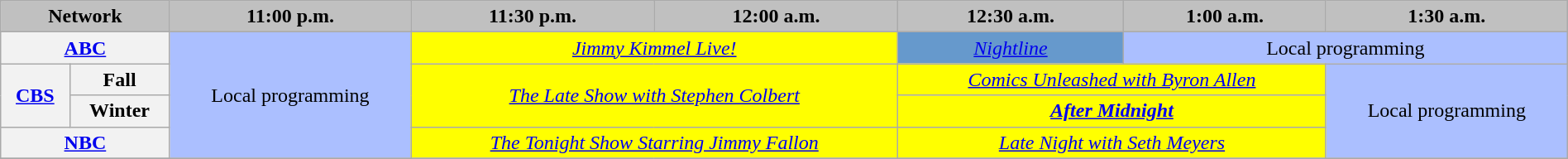<table class="wikitable" style="width:100%;margin-right:0;text-align:center">
<tr>
<th colspan="2" style="background-color:#C0C0C0;text-align:center">Network</th>
<th style="background-color:#C0C0C0;text-align:center">11:00 p.m.</th>
<th style="background-color:#C0C0C0;text-align:center">11:30 p.m.</th>
<th style="background-color:#C0C0C0;text-align:center">12:00 a.m.</th>
<th style="background-color:#C0C0C0;text-align:center">12:30 a.m.</th>
<th style="background-color:#C0C0C0;text-align:center">1:00 a.m.</th>
<th style="background-color:#C0C0C0;text-align:center">1:30 a.m.</th>
</tr>
<tr>
<th colspan="2"><a href='#'>ABC</a></th>
<td rowspan="4" style="background:#abbfff">Local programming</td>
<td colspan="2" style="background:yellow"><em><a href='#'>Jimmy Kimmel Live!</a></em> </td>
<td style="background: #6699CC"><em><a href='#'>Nightline</a></em> </td>
<td colspan="2" style="background:#abbfff">Local programming </td>
</tr>
<tr>
<th rowspan="2"><a href='#'>CBS</a></th>
<th>Fall</th>
<td colspan="2" rowspan="2" style="background:yellow"><em><a href='#'>The Late Show with Stephen Colbert</a></em> </td>
<td colspan="2" style="background:yellow"><em><a href='#'>Comics Unleashed with Byron Allen</a></em> </td>
<td rowspan="3" style="background:#abbfff">Local programming </td>
</tr>
<tr>
<th>Winter</th>
<td colspan="2" style="background:yellow"><strong><em><a href='#'>After Midnight</a></em></strong>  </td>
</tr>
<tr>
<th colspan="2"><a href='#'>NBC</a></th>
<td colspan="2" style="background:yellow"><em><a href='#'>The Tonight Show Starring Jimmy Fallon</a></em> </td>
<td colspan="2" style="background:yellow"><em><a href='#'>Late Night with Seth Meyers</a></em> </td>
</tr>
<tr>
</tr>
</table>
